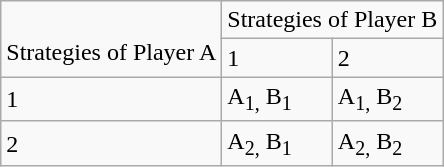<table class="wikitable">
<tr>
<td rowspan="2"><br>Strategies of Player A</td>
<td colspan="2">Strategies of Player B</td>
</tr>
<tr>
<td>1</td>
<td>2</td>
</tr>
<tr>
<td>1</td>
<td>A<sub>1,</sub> B<sub>1</sub></td>
<td>A<sub>1,</sub> B<sub>2</sub></td>
</tr>
<tr>
<td>2</td>
<td>A<sub>2,</sub> B<sub>1</sub></td>
<td>A<sub>2,</sub> B<sub>2</sub></td>
</tr>
</table>
